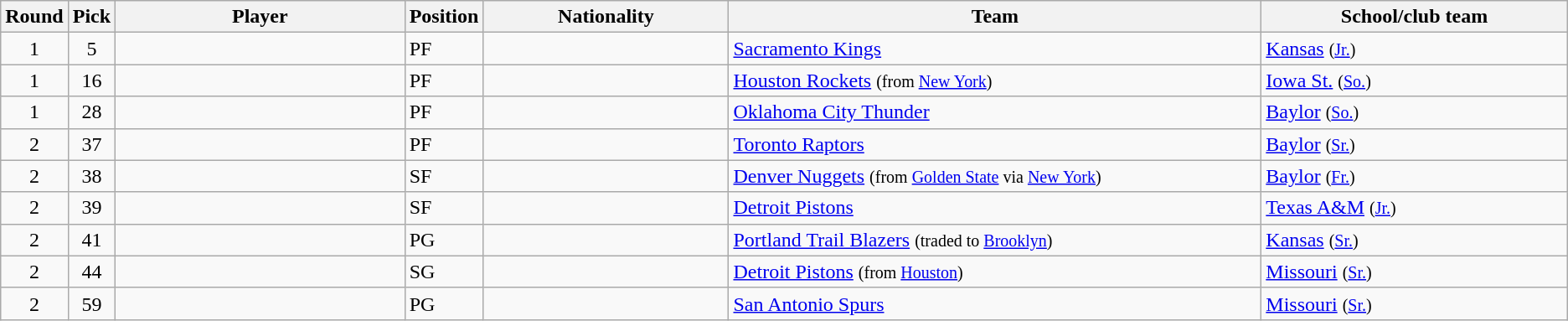<table class="wikitable sortable sortable">
<tr>
<th width="1%">Round</th>
<th width="1%">Pick</th>
<th width="19%">Player</th>
<th width="1%">Position</th>
<th width="16%">Nationality</th>
<th width="35%">Team</th>
<th width="20%">School/club team</th>
</tr>
<tr>
<td align=center>1</td>
<td align=center>5</td>
<td></td>
<td>PF</td>
<td></td>
<td><a href='#'>Sacramento Kings</a></td>
<td><a href='#'>Kansas</a> <small>(<a href='#'>Jr.</a>)</small></td>
</tr>
<tr>
<td align=center>1</td>
<td align=center>16</td>
<td></td>
<td>PF</td>
<td></td>
<td><a href='#'>Houston Rockets</a> <small>(from <a href='#'>New York</a>)</small></td>
<td><a href='#'>Iowa St.</a> <small>(<a href='#'>So.</a>)</small></td>
</tr>
<tr>
<td align=center>1</td>
<td align=center>28</td>
<td></td>
<td>PF</td>
<td></td>
<td><a href='#'>Oklahoma City Thunder</a></td>
<td><a href='#'>Baylor</a> <small>(<a href='#'>So.</a>)</small></td>
</tr>
<tr>
<td align=center>2</td>
<td align=center>37</td>
<td></td>
<td>PF</td>
<td></td>
<td><a href='#'>Toronto Raptors</a></td>
<td><a href='#'>Baylor</a> <small>(<a href='#'>Sr.</a>)</small></td>
</tr>
<tr>
<td align=center>2</td>
<td align=center>38</td>
<td></td>
<td>SF</td>
<td></td>
<td><a href='#'>Denver Nuggets</a> <small>(from <a href='#'>Golden State</a> via <a href='#'>New York</a>)</small></td>
<td><a href='#'>Baylor</a> <small>(<a href='#'>Fr.</a>)</small></td>
</tr>
<tr>
<td align=center>2</td>
<td align=center>39</td>
<td></td>
<td>SF</td>
<td></td>
<td><a href='#'>Detroit Pistons</a></td>
<td><a href='#'>Texas A&M</a> <small>(<a href='#'>Jr.</a>)</small></td>
</tr>
<tr>
<td align=center>2</td>
<td align=center>41</td>
<td></td>
<td>PG</td>
<td></td>
<td><a href='#'>Portland Trail Blazers</a> <small>(traded to <a href='#'>Brooklyn</a>)</small></td>
<td><a href='#'>Kansas</a> <small>(<a href='#'>Sr.</a>)</small></td>
</tr>
<tr>
<td align=center>2</td>
<td align=center>44</td>
<td></td>
<td>SG</td>
<td></td>
<td><a href='#'>Detroit Pistons</a> <small>(from <a href='#'>Houston</a>)</small></td>
<td><a href='#'>Missouri</a> <small>(<a href='#'>Sr.</a>)</small></td>
</tr>
<tr>
<td align=center>2</td>
<td align=center>59</td>
<td></td>
<td>PG</td>
<td></td>
<td><a href='#'>San Antonio Spurs</a></td>
<td><a href='#'>Missouri</a> <small>(<a href='#'>Sr.</a>)</small></td>
</tr>
</table>
